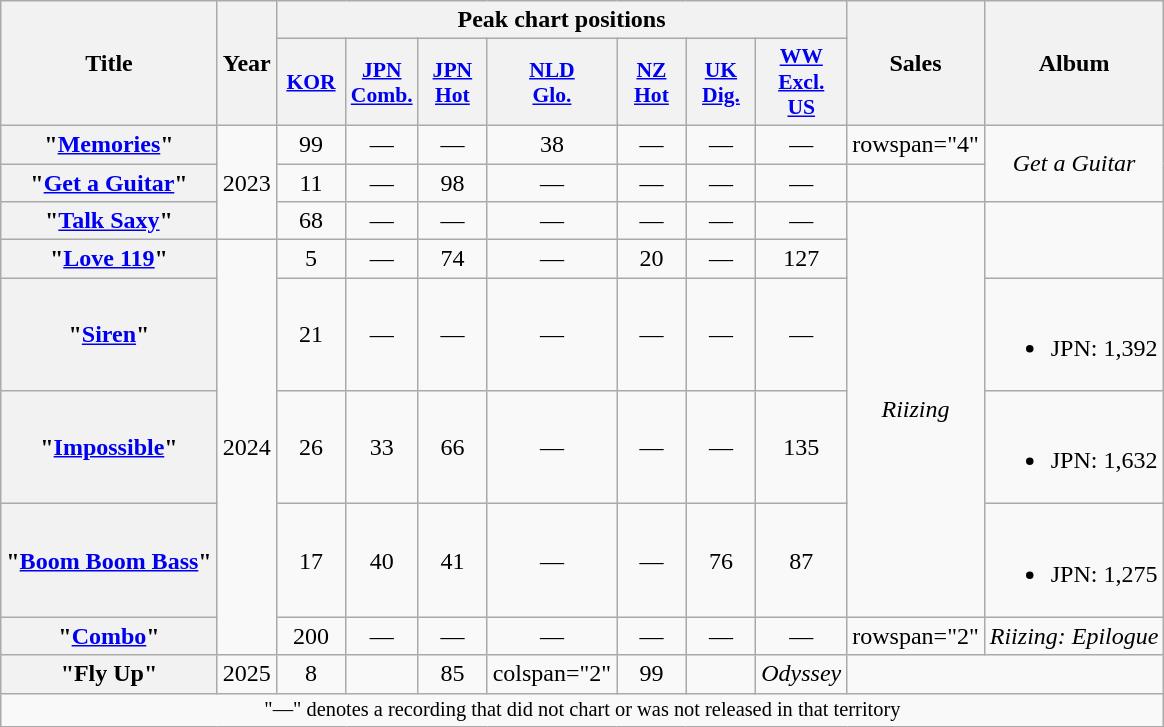<table class="wikitable plainrowheaders" style="text-align:center">
<tr>
<th scope="col" rowspan="2">Title</th>
<th scope="col" rowspan="2">Year</th>
<th scope="col" colspan="7">Peak chart positions</th>
<th scope="col" rowspan="2">Sales</th>
<th scope="col" rowspan="2">Album</th>
</tr>
<tr>
<th scope="col" style="font-size:90%; width:2.75em"><a href='#'>KOR</a><br></th>
<th scope="col" style="font-size:90%; width:2.75em"><a href='#'>JPN<br>Comb.</a><br></th>
<th scope="col" style="font-size:90%; width:2.75em"><a href='#'>JPN<br>Hot</a><br></th>
<th scope="col" style="font-size:90%; width:2.75em"><a href='#'>NLD<br>Glo.</a><br></th>
<th scope="col" style="font-size:90%; width:2.75em"><a href='#'>NZ<br>Hot</a><br></th>
<th scope="col" style="font-size:90%; width:2.75em"><a href='#'>UK Dig.</a><br></th>
<th scope="col" style="font-size:90%; width:2.75em"><a href='#'>WW<br>Excl.<br>US</a><br></th>
</tr>
<tr>
<th scope="row">"<a href='#'>Memories</a>"</th>
<td rowspan="3">2023</td>
<td>99</td>
<td>—</td>
<td>—</td>
<td>38</td>
<td>—</td>
<td>—</td>
<td>—</td>
<td>rowspan="4" </td>
<td rowspan="2"><em>Get a Guitar</em></td>
</tr>
<tr>
<th scope="row">"<a href='#'>Get a Guitar</a>"</th>
<td>11</td>
<td>—</td>
<td>98</td>
<td>—</td>
<td>—</td>
<td>—</td>
<td>—</td>
</tr>
<tr>
<th scope="row">"<a href='#'>Talk Saxy</a>"</th>
<td>68</td>
<td>—</td>
<td>—</td>
<td>—</td>
<td>—</td>
<td>—</td>
<td>—</td>
<td rowspan="5"><em>Riizing</em></td>
</tr>
<tr>
<th scope="row">"<a href='#'>Love 119</a>"</th>
<td rowspan="5">2024</td>
<td>5</td>
<td>—</td>
<td>74</td>
<td>—</td>
<td>20</td>
<td>—</td>
<td>127</td>
</tr>
<tr>
<th scope="row">"<a href='#'>Siren</a>"</th>
<td>21</td>
<td>—</td>
<td>—</td>
<td>—</td>
<td>—</td>
<td>—</td>
<td>—</td>
<td><br><ul><li>JPN: 1,392 </li></ul></td>
</tr>
<tr>
<th scope="row">"<a href='#'>Impossible</a>"</th>
<td>26</td>
<td>33</td>
<td>66</td>
<td>—</td>
<td>—</td>
<td>—</td>
<td>135</td>
<td><br><ul><li>JPN: 1,632 </li></ul></td>
</tr>
<tr>
<th scope="row">"<a href='#'>Boom Boom Bass</a>"</th>
<td>17</td>
<td>40</td>
<td>41</td>
<td>—</td>
<td>—</td>
<td>76</td>
<td>87</td>
<td><br><ul><li>JPN: 1,275 </li></ul></td>
</tr>
<tr>
<th scope="row">"<a href='#'>Combo</a>"</th>
<td>200</td>
<td>—</td>
<td>—</td>
<td>—</td>
<td>—</td>
<td>—</td>
<td>—</td>
<td>rowspan="2" </td>
<td><em>Riizing: Epilogue</em></td>
</tr>
<tr>
<th scope="row">"Fly Up"</th>
<td>2025</td>
<td>8</td>
<td></td>
<td>85</td>
<td>colspan="2" </td>
<td>99</td>
<td></td>
<td><em>Odyssey</em></td>
</tr>
<tr>
<td colspan="11" style="font-size:85%">"—" denotes a recording that did not chart or was not released in that territory</td>
</tr>
</table>
